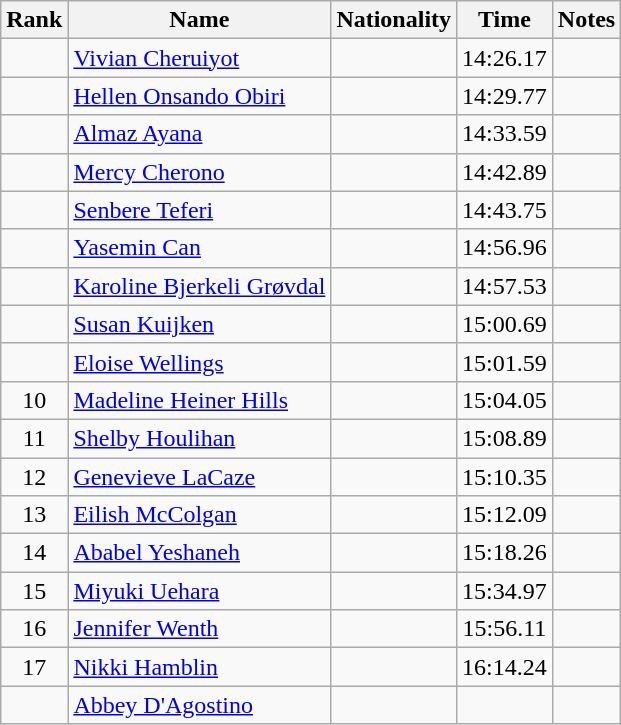<table class="wikitable sortable" style="text-align:center">
<tr>
<th>Rank</th>
<th>Name</th>
<th>Nationality</th>
<th>Time</th>
<th>Notes</th>
</tr>
<tr>
<td></td>
<td align=left><a href='#'>Vivian Cheruiyot</a></td>
<td align=left></td>
<td>14:26.17</td>
<td></td>
</tr>
<tr>
<td></td>
<td align=left><a href='#'>Hellen Onsando Obiri</a></td>
<td align=left></td>
<td>14:29.77</td>
<td></td>
</tr>
<tr>
<td></td>
<td align=left><a href='#'>Almaz Ayana</a></td>
<td align=left></td>
<td>14:33.59</td>
<td></td>
</tr>
<tr>
<td></td>
<td align=left><a href='#'>Mercy Cherono</a></td>
<td align=left></td>
<td>14:42.89</td>
<td></td>
</tr>
<tr>
<td></td>
<td align=left><a href='#'>Senbere Teferi</a></td>
<td align=left></td>
<td>14:43.75</td>
<td></td>
</tr>
<tr>
<td></td>
<td align=left><a href='#'>Yasemin Can</a></td>
<td align=left></td>
<td>14:56.96</td>
<td></td>
</tr>
<tr>
<td></td>
<td align=left><a href='#'>Karoline Bjerkeli Grøvdal</a></td>
<td align=left></td>
<td>14:57.53</td>
<td></td>
</tr>
<tr>
<td></td>
<td align=left><a href='#'>Susan Kuijken</a></td>
<td align=left></td>
<td>15:00.69</td>
<td></td>
</tr>
<tr>
<td></td>
<td align=left><a href='#'>Eloise Wellings</a></td>
<td align=left></td>
<td>15:01.59</td>
<td></td>
</tr>
<tr>
<td>10</td>
<td align=left><a href='#'>Madeline Heiner Hills</a></td>
<td align=left></td>
<td>15:04.05</td>
<td></td>
</tr>
<tr>
<td>11</td>
<td align=left><a href='#'>Shelby Houlihan</a></td>
<td align=left></td>
<td>15:08.89</td>
<td></td>
</tr>
<tr>
<td>12</td>
<td align=left><a href='#'>Genevieve LaCaze</a></td>
<td align=left></td>
<td>15:10.35</td>
<td></td>
</tr>
<tr>
<td>13</td>
<td align=left><a href='#'>Eilish McColgan</a></td>
<td align=left></td>
<td>15:12.09</td>
<td></td>
</tr>
<tr>
<td>14</td>
<td align=left><a href='#'>Ababel Yeshaneh</a></td>
<td align=left></td>
<td>15:18.26</td>
<td></td>
</tr>
<tr>
<td>15</td>
<td align=left><a href='#'>Miyuki Uehara</a></td>
<td align=left></td>
<td>15:34.97</td>
<td></td>
</tr>
<tr>
<td>16</td>
<td align=left><a href='#'>Jennifer Wenth</a></td>
<td align=left></td>
<td>15:56.11</td>
<td></td>
</tr>
<tr>
<td>17</td>
<td align=left><a href='#'>Nikki Hamblin</a></td>
<td align=left></td>
<td>16:14.24</td>
<td></td>
</tr>
<tr>
<td></td>
<td align=left><a href='#'>Abbey D'Agostino</a></td>
<td align=left></td>
<td></td>
<td></td>
</tr>
</table>
